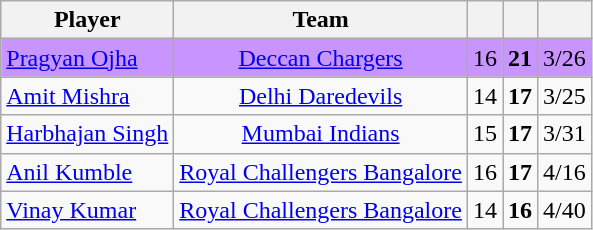<table class="wikitable" style="text-align:center;">
<tr>
<th>Player</th>
<th>Team</th>
<th></th>
<th></th>
<th></th>
</tr>
<tr style="background:#c894ff">
<td style="text-align:left"><a href='#'>Pragyan Ojha</a></td>
<td><a href='#'>Deccan Chargers</a></td>
<td>16</td>
<td><strong>21</strong></td>
<td>3/26</td>
</tr>
<tr>
<td style="text-align:left"><a href='#'>Amit Mishra</a></td>
<td><a href='#'>Delhi Daredevils</a></td>
<td>14</td>
<td><strong>17</strong></td>
<td>3/25</td>
</tr>
<tr>
<td style="text-align:left"><a href='#'>Harbhajan Singh</a></td>
<td><a href='#'>Mumbai Indians</a></td>
<td>15</td>
<td><strong>17</strong></td>
<td>3/31</td>
</tr>
<tr>
<td style="text-align:left"><a href='#'>Anil Kumble</a></td>
<td><a href='#'>Royal Challengers Bangalore</a></td>
<td>16</td>
<td><strong>17</strong></td>
<td>4/16</td>
</tr>
<tr>
<td style="text-align:left"><a href='#'>Vinay Kumar</a></td>
<td><a href='#'>Royal Challengers Bangalore</a></td>
<td>14</td>
<td><strong>16</strong></td>
<td>4/40</td>
</tr>
</table>
